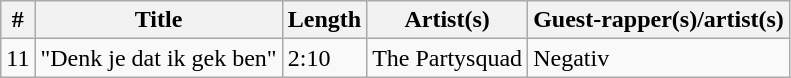<table class="wikitable">
<tr>
<th>#</th>
<th>Title</th>
<th>Length</th>
<th>Artist(s)</th>
<th>Guest-rapper(s)/artist(s)</th>
</tr>
<tr>
<td>11</td>
<td>"Denk je dat ik gek ben"</td>
<td>2:10</td>
<td>The Partysquad</td>
<td>Negativ</td>
</tr>
</table>
